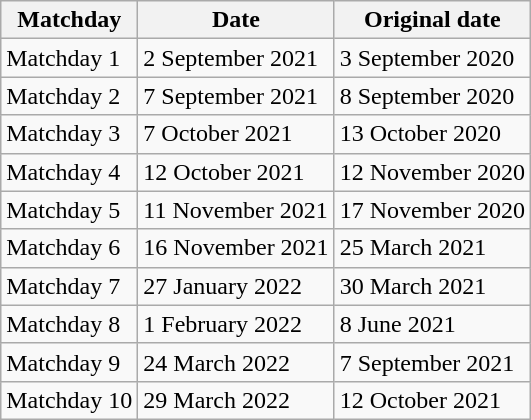<table class="wikitable">
<tr>
<th>Matchday</th>
<th>Date</th>
<th>Original date</th>
</tr>
<tr>
<td>Matchday 1</td>
<td>2 September 2021</td>
<td>3 September 2020</td>
</tr>
<tr>
<td>Matchday 2</td>
<td>7 September 2021</td>
<td>8 September 2020</td>
</tr>
<tr>
<td>Matchday 3</td>
<td>7 October 2021</td>
<td>13 October 2020</td>
</tr>
<tr>
<td>Matchday 4</td>
<td>12 October 2021</td>
<td>12 November 2020</td>
</tr>
<tr>
<td>Matchday 5</td>
<td>11 November 2021</td>
<td>17 November 2020</td>
</tr>
<tr>
<td>Matchday 6</td>
<td>16 November 2021</td>
<td>25 March 2021</td>
</tr>
<tr>
<td>Matchday 7</td>
<td>27 January 2022</td>
<td>30 March 2021</td>
</tr>
<tr>
<td>Matchday 8</td>
<td>1 February 2022</td>
<td>8 June 2021</td>
</tr>
<tr>
<td>Matchday 9</td>
<td>24 March 2022</td>
<td>7 September 2021</td>
</tr>
<tr>
<td>Matchday 10</td>
<td>29 March 2022</td>
<td>12 October 2021</td>
</tr>
</table>
